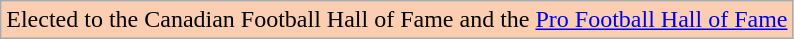<table class="wikitable">
<tr>
<td style="background:#FBCEB1;">Elected to the Canadian Football Hall of Fame and the <a href='#'>Pro Football Hall of Fame</a></td>
</tr>
</table>
